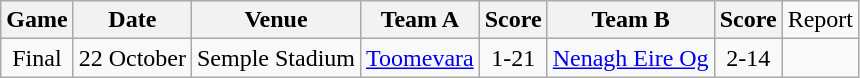<table class="wikitable">
<tr>
<th>Game</th>
<th>Date</th>
<th>Venue</th>
<th>Team A</th>
<th>Score</th>
<th>Team B</th>
<th>Score</th>
<td>Report </td>
</tr>
<tr align="center">
<td>Final</td>
<td>22 October</td>
<td>Semple Stadium</td>
<td><a href='#'>Toomevara</a></td>
<td>1-21</td>
<td><a href='#'>Nenagh Eire Og</a></td>
<td>2-14</td>
</tr>
</table>
